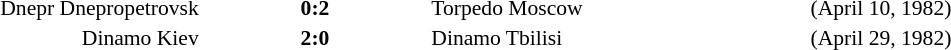<table style="width:100%;" cellspacing="1">
<tr>
<th width=20%></th>
<th width=12%></th>
<th width=20%></th>
<th></th>
</tr>
<tr style=font-size:90%>
<td align=right>Dnepr Dnepropetrovsk</td>
<td align=center><strong>0:2</strong></td>
<td>Torpedo Moscow</td>
<td>(April 10, 1982)</td>
</tr>
<tr style=font-size:90%>
<td align=right>Dinamo Kiev</td>
<td align=center><strong>2:0</strong></td>
<td>Dinamo Tbilisi</td>
<td>(April 29, 1982)</td>
</tr>
</table>
